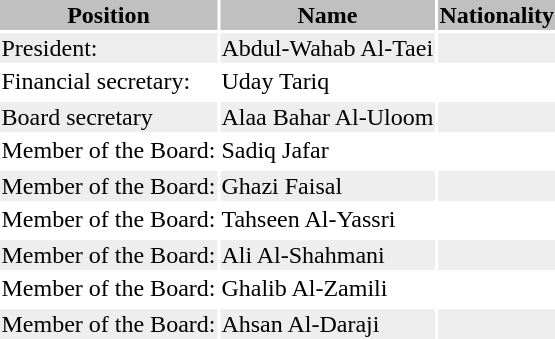<table class="toccolours">
<tr>
<th bgcolor=silver>Position</th>
<th bgcolor=silver>Name</th>
<th bgcolor=silver>Nationality</th>
</tr>
<tr bgcolor=#eeeeee>
<td>President:</td>
<td>Abdul-Wahab Al-Taei</td>
<td></td>
</tr>
<tr>
<td>Financial secretary:</td>
<td>Uday Tariq</td>
<td></td>
</tr>
<tr>
</tr>
<tr bgcolor=#eeeeee>
<td>Board secretary</td>
<td>Alaa Bahar Al-Uloom</td>
<td></td>
</tr>
<tr>
<td>Member of the Board:</td>
<td>Sadiq Jafar</td>
<td></td>
</tr>
<tr>
</tr>
<tr bgcolor=#eeeeee>
<td>Member of the Board:</td>
<td>Ghazi Faisal</td>
<td></td>
</tr>
<tr>
<td>Member of the Board:</td>
<td>Tahseen Al-Yassri</td>
<td></td>
</tr>
<tr>
</tr>
<tr bgcolor=#eeeeee>
<td>Member of the Board:</td>
<td>Ali Al-Shahmani</td>
<td></td>
</tr>
<tr>
<td>Member of the Board:</td>
<td>Ghalib Al-Zamili</td>
<td></td>
</tr>
<tr>
</tr>
<tr bgcolor=#eeeeee>
<td>Member of the Board:</td>
<td>Ahsan Al-Daraji</td>
<td></td>
</tr>
</table>
